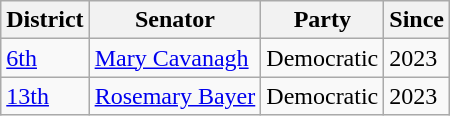<table class="wikitable">
<tr>
<th>District</th>
<th>Senator</th>
<th>Party</th>
<th>Since</th>
</tr>
<tr>
<td><a href='#'>6th</a></td>
<td><a href='#'>Mary Cavanagh</a></td>
<td>Democratic</td>
<td>2023</td>
</tr>
<tr>
<td><a href='#'>13th</a></td>
<td><a href='#'>Rosemary Bayer</a></td>
<td>Democratic</td>
<td>2023</td>
</tr>
</table>
